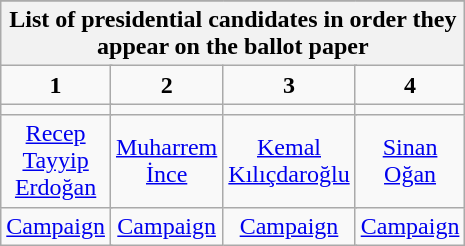<table class="wikitable" style="width:130px; text-align:center">
<tr>
</tr>
<tr>
<th colspan=15>List of presidential candidates in order they appear on the ballot paper</th>
</tr>
<tr>
<td colspan="4"><strong>1</strong></td>
<td><strong>2</strong></td>
<td colspan="6"><strong>3</strong></td>
<td colspan="4"><strong>4</strong></td>
</tr>
<tr>
<td colspan="4"></td>
<td></td>
<td colspan="6"></td>
<td colspan="4"></td>
</tr>
<tr>
<td colspan="4"><a href='#'>Recep Tayyip Erdoğan</a></td>
<td><a href='#'>Muharrem İnce</a></td>
<td colspan="6"><a href='#'>Kemal Kılıçdaroğlu</a></td>
<td colspan="4"><a href='#'>Sinan Oğan</a></td>
</tr>
<tr>
<td colspan="4"><a href='#'>Campaign</a></td>
<td><a href='#'>Campaign</a></td>
<td colspan="6"><a href='#'>Campaign</a></td>
<td colspan="4"><a href='#'>Campaign</a></td>
</tr>
</table>
